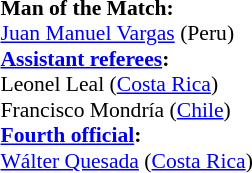<table width=50% style="font-size: 90%">
<tr>
<td><br><strong>Man of the Match:</strong>
<br><a href='#'>Juan Manuel Vargas</a> (Peru)<br><strong><a href='#'>Assistant referees</a>:</strong>
<br>Leonel Leal (<a href='#'>Costa Rica</a>)
<br>Francisco Mondría (<a href='#'>Chile</a>)
<br><strong><a href='#'>Fourth official</a>:</strong>
<br><a href='#'>Wálter Quesada</a> (<a href='#'>Costa Rica</a>)</td>
</tr>
</table>
